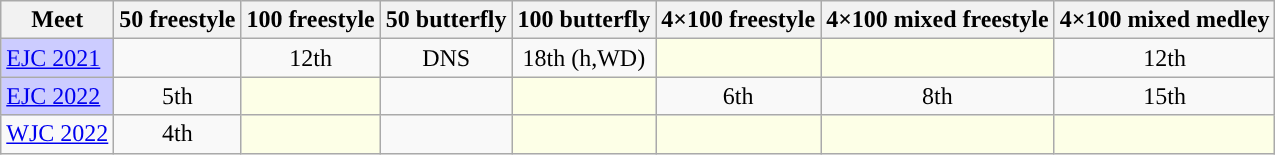<table class="sortable wikitable">
<tr>
<th>Meet</th>
<th class="unsortable">50 freestyle</th>
<th class="unsortable">100 freestyle</th>
<th class="unsortable">50 butterfly</th>
<th class="unsortable">100 butterfly</th>
<th class="unsortable">4×100 freestyle</th>
<th class="unsortable">4×100 mixed freestyle</th>
<th class="unsortable">4×100 mixed medley</th>
</tr>
<tr>
<td style="background:#ccccff"><a href='#'>EJC 2021</a></td>
<td align="center"></td>
<td align="center">12th</td>
<td align="center">DNS</td>
<td align="center">18th (h,WD)</td>
<td style="background:#fdffe7"></td>
<td style="background:#fdffe7"></td>
<td align="center">12th</td>
</tr>
<tr>
<td style="background:#ccccff"><a href='#'>EJC 2022</a></td>
<td align="center">5th</td>
<td style="background:#fdffe7"></td>
<td align="center"></td>
<td style="background:#fdffe7"></td>
<td align="center">6th</td>
<td align="center">8th</td>
<td align="center">15th</td>
</tr>
<tr>
<td><a href='#'>WJC 2022</a></td>
<td align="center">4th</td>
<td style="background:#fdffe7"></td>
<td align="center"></td>
<td style="background:#fdffe7"></td>
<td style="background:#fdffe7"></td>
<td style="background:#fdffe7"></td>
<td style="background:#fdffe7"></td>
</tr>
</table>
